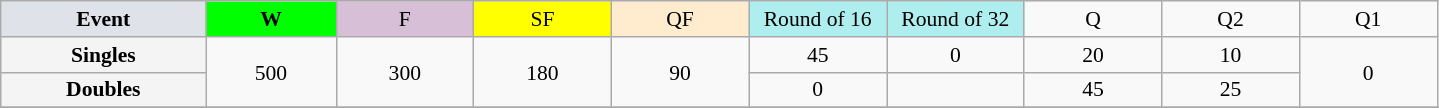<table class=wikitable style=font-size:90%;text-align:center>
<tr>
<td style="width:130px; background:#dfe2e9;"><strong>Event</strong></td>
<td style="width:80px; background:lime;"><strong>W</strong></td>
<td style="width:85px; background:thistle;">F</td>
<td style="width:85px; background:#ff0;">SF</td>
<td style="width:85px; background:#ffebcd;">QF</td>
<td style="width:85px; background:#afeeee;">Round of 16</td>
<td style="width:85px; background:#afeeee;">Round of 32</td>
<td width=85>Q</td>
<td width=85>Q2</td>
<td width=85>Q1</td>
</tr>
<tr>
<th style="background:#f4f4f4;">Singles</th>
<td rowspan=2>500</td>
<td rowspan=2>300</td>
<td rowspan=2>180</td>
<td rowspan=2>90</td>
<td>45</td>
<td>0</td>
<td>20</td>
<td>10</td>
<td rowspan=2>0</td>
</tr>
<tr>
<th style="background:#f4f4f4;">Doubles</th>
<td>0</td>
<td></td>
<td>45</td>
<td>25</td>
</tr>
<tr>
</tr>
</table>
